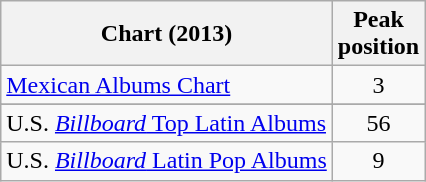<table class="wikitable sortable">
<tr>
<th align="left">Chart (2013)</th>
<th align="left">Peak<br>position</th>
</tr>
<tr>
<td align="left"><a href='#'>Mexican Albums Chart</a></td>
<td align="center">3</td>
</tr>
<tr>
</tr>
<tr>
<td align="left">U.S. <a href='#'><em>Billboard</em> Top Latin Albums</a></td>
<td align="center">56</td>
</tr>
<tr>
<td align="left">U.S. <a href='#'><em>Billboard</em> Latin Pop Albums</a></td>
<td align="center">9</td>
</tr>
</table>
